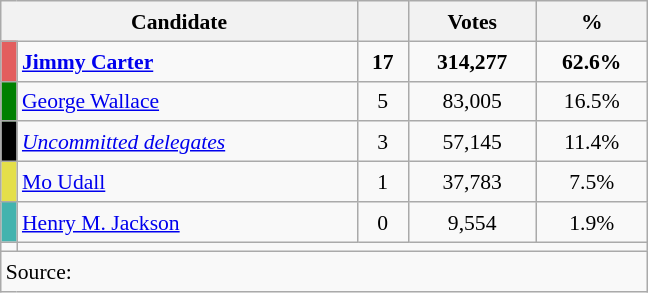<table class="wikitable" style="font-size:90%;line-height:20px;min-width:30em;">
<tr>
<th colspan=2>Candidate</th>
<th></th>
<th>Votes</th>
<th>%</th>
</tr>
<tr>
<td style="background:#e35e5e;"></td>
<td><strong><a href='#'>Jimmy Carter</a></strong></td>
<td style="text-align: center;"><strong>17</strong></td>
<td style="text-align: center;"><strong>314,277</strong></td>
<td style="text-align: center;"><strong>62.6%</strong></td>
</tr>
<tr>
<th style="background:#008000;"></th>
<td><a href='#'>George Wallace</a></td>
<td style="text-align: center;">5</td>
<td style="text-align: center;">83,005</td>
<td style="text-align: center;">16.5%</td>
</tr>
<tr>
<th style="background:#000000;"></th>
<td><em><a href='#'>Uncommitted delegates</a></em></td>
<td style="text-align: center;">3</td>
<td style="text-align: center;">57,145</td>
<td style="text-align: center;">11.4%</td>
</tr>
<tr>
<th style="background:#e4df4a;"></th>
<td><a href='#'>Mo Udall</a></td>
<td style="text-align: center;">1</td>
<td style="text-align: center;">37,783</td>
<td style="text-align: center;">7.5%</td>
</tr>
<tr>
<th style="background:#43b3ae;"></th>
<td><a href='#'>Henry M. Jackson</a></td>
<td style="text-align: center;">0</td>
<td style="text-align: center;">9,554</td>
<td style="text-align: center;">1.9%</td>
</tr>
<tr>
<td></td>
</tr>
<tr>
<td colspan=5>Source:</td>
</tr>
</table>
